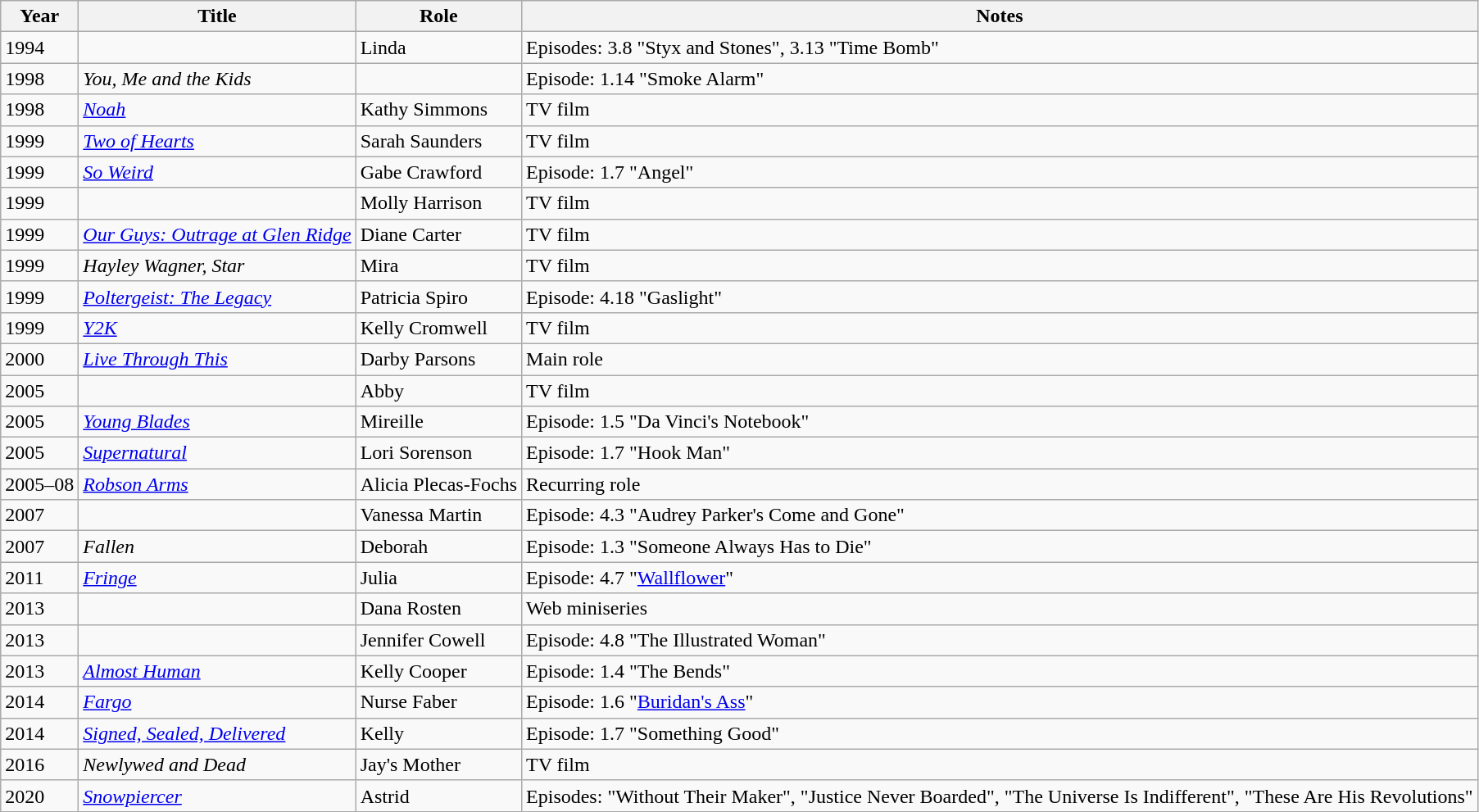<table class="wikitable sortable">
<tr>
<th>Year</th>
<th>Title</th>
<th>Role</th>
<th class="unsortable">Notes</th>
</tr>
<tr>
<td>1994</td>
<td><em></em></td>
<td>Linda</td>
<td>Episodes: 3.8 "Styx and Stones", 3.13 "Time Bomb"</td>
</tr>
<tr>
<td>1998</td>
<td><em>You, Me and the Kids</em></td>
<td></td>
<td>Episode: 1.14 "Smoke Alarm"</td>
</tr>
<tr>
<td>1998</td>
<td><em><a href='#'>Noah</a></em></td>
<td>Kathy Simmons</td>
<td>TV film</td>
</tr>
<tr>
<td>1999</td>
<td><em><a href='#'>Two of Hearts</a></em></td>
<td>Sarah Saunders</td>
<td>TV film</td>
</tr>
<tr>
<td>1999</td>
<td><em><a href='#'>So Weird</a></em></td>
<td>Gabe Crawford</td>
<td>Episode: 1.7 "Angel"</td>
</tr>
<tr>
<td>1999</td>
<td><em></em></td>
<td>Molly Harrison</td>
<td>TV film</td>
</tr>
<tr>
<td>1999</td>
<td><em><a href='#'>Our Guys: Outrage at Glen Ridge</a></em></td>
<td>Diane Carter</td>
<td>TV film</td>
</tr>
<tr>
<td>1999</td>
<td><em>Hayley Wagner, Star</em></td>
<td>Mira</td>
<td>TV film</td>
</tr>
<tr>
<td>1999</td>
<td><em><a href='#'>Poltergeist: The Legacy</a></em></td>
<td>Patricia Spiro</td>
<td>Episode: 4.18 "Gaslight"</td>
</tr>
<tr>
<td>1999</td>
<td><em><a href='#'>Y2K</a></em></td>
<td>Kelly Cromwell</td>
<td>TV film</td>
</tr>
<tr>
<td>2000</td>
<td><em><a href='#'>Live Through This</a></em></td>
<td>Darby Parsons</td>
<td>Main role</td>
</tr>
<tr>
<td>2005</td>
<td><em></em></td>
<td>Abby</td>
<td>TV film</td>
</tr>
<tr>
<td>2005</td>
<td><em><a href='#'>Young Blades</a></em></td>
<td>Mireille</td>
<td>Episode: 1.5 "Da Vinci's Notebook"</td>
</tr>
<tr>
<td>2005</td>
<td><em><a href='#'>Supernatural</a></em></td>
<td>Lori Sorenson</td>
<td>Episode: 1.7 "Hook Man"</td>
</tr>
<tr>
<td>2005–08</td>
<td><em><a href='#'>Robson Arms</a></em></td>
<td>Alicia Plecas-Fochs</td>
<td>Recurring role</td>
</tr>
<tr>
<td>2007</td>
<td><em></em></td>
<td>Vanessa Martin</td>
<td>Episode: 4.3 "Audrey Parker's Come and Gone"</td>
</tr>
<tr>
<td>2007</td>
<td><em>Fallen</em></td>
<td>Deborah</td>
<td>Episode: 1.3 "Someone Always Has to Die"</td>
</tr>
<tr>
<td>2011</td>
<td><em><a href='#'>Fringe</a></em></td>
<td>Julia</td>
<td>Episode: 4.7 "<a href='#'>Wallflower</a>"</td>
</tr>
<tr>
<td>2013</td>
<td><em></em></td>
<td>Dana Rosten</td>
<td>Web miniseries</td>
</tr>
<tr>
<td>2013</td>
<td><em></em></td>
<td>Jennifer Cowell</td>
<td>Episode: 4.8 "The Illustrated Woman"</td>
</tr>
<tr>
<td>2013</td>
<td><em><a href='#'>Almost Human</a></em></td>
<td>Kelly Cooper</td>
<td>Episode: 1.4 "The Bends"</td>
</tr>
<tr>
<td>2014</td>
<td><em><a href='#'>Fargo</a></em></td>
<td>Nurse Faber</td>
<td>Episode: 1.6 "<a href='#'>Buridan's Ass</a>"</td>
</tr>
<tr>
<td>2014</td>
<td><em><a href='#'>Signed, Sealed, Delivered</a></em></td>
<td>Kelly</td>
<td>Episode: 1.7 "Something Good"</td>
</tr>
<tr>
<td>2016</td>
<td><em>Newlywed and Dead</em></td>
<td>Jay's Mother</td>
<td>TV film</td>
</tr>
<tr>
<td>2020</td>
<td><em><a href='#'>Snowpiercer</a></em></td>
<td>Astrid</td>
<td>Episodes: "Without Their Maker", "Justice Never Boarded", "The Universe Is Indifferent", "These Are His Revolutions"</td>
</tr>
</table>
